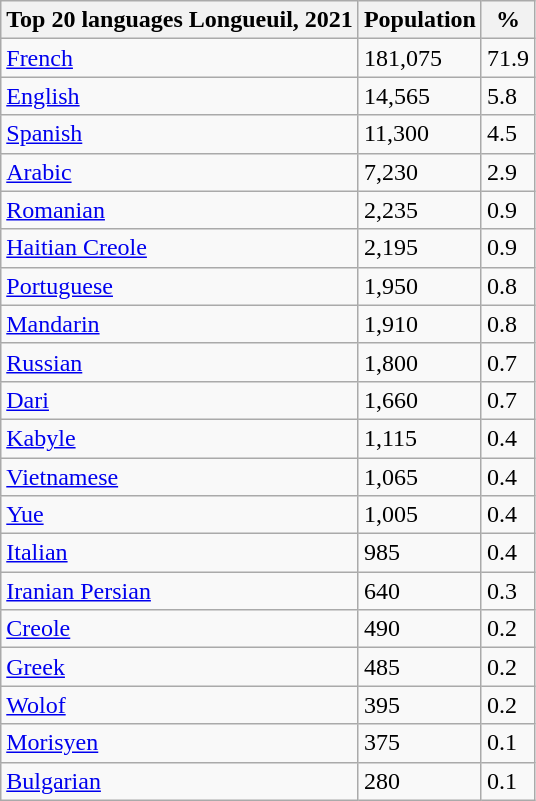<table class="wikitable">
<tr>
<th>Top 20 languages Longueuil, 2021</th>
<th>Population</th>
<th>%</th>
</tr>
<tr>
<td><a href='#'>French</a></td>
<td>181,075</td>
<td>71.9</td>
</tr>
<tr>
<td><a href='#'>English</a></td>
<td>14,565</td>
<td>5.8</td>
</tr>
<tr>
<td><a href='#'>Spanish</a></td>
<td>11,300</td>
<td>4.5</td>
</tr>
<tr>
<td><a href='#'>Arabic</a></td>
<td>7,230</td>
<td>2.9</td>
</tr>
<tr>
<td><a href='#'>Romanian</a></td>
<td>2,235</td>
<td>0.9</td>
</tr>
<tr>
<td><a href='#'>Haitian Creole</a></td>
<td>2,195</td>
<td>0.9</td>
</tr>
<tr>
<td><a href='#'>Portuguese</a></td>
<td>1,950</td>
<td>0.8</td>
</tr>
<tr>
<td><a href='#'>Mandarin</a></td>
<td>1,910</td>
<td>0.8</td>
</tr>
<tr>
<td><a href='#'>Russian</a></td>
<td>1,800</td>
<td>0.7</td>
</tr>
<tr>
<td><a href='#'>Dari</a></td>
<td>1,660</td>
<td>0.7</td>
</tr>
<tr>
<td><a href='#'>Kabyle</a></td>
<td>1,115</td>
<td>0.4</td>
</tr>
<tr>
<td><a href='#'>Vietnamese</a></td>
<td>1,065</td>
<td>0.4</td>
</tr>
<tr>
<td><a href='#'>Yue</a></td>
<td>1,005</td>
<td>0.4</td>
</tr>
<tr>
<td><a href='#'>Italian</a></td>
<td>985</td>
<td>0.4</td>
</tr>
<tr>
<td><a href='#'>Iranian Persian</a></td>
<td>640</td>
<td>0.3</td>
</tr>
<tr>
<td><a href='#'>Creole</a></td>
<td>490</td>
<td>0.2</td>
</tr>
<tr>
<td><a href='#'>Greek</a></td>
<td>485</td>
<td>0.2</td>
</tr>
<tr>
<td><a href='#'>Wolof</a></td>
<td>395</td>
<td>0.2</td>
</tr>
<tr>
<td><a href='#'>Morisyen</a></td>
<td>375</td>
<td>0.1</td>
</tr>
<tr>
<td><a href='#'>Bulgarian</a></td>
<td>280</td>
<td>0.1</td>
</tr>
</table>
